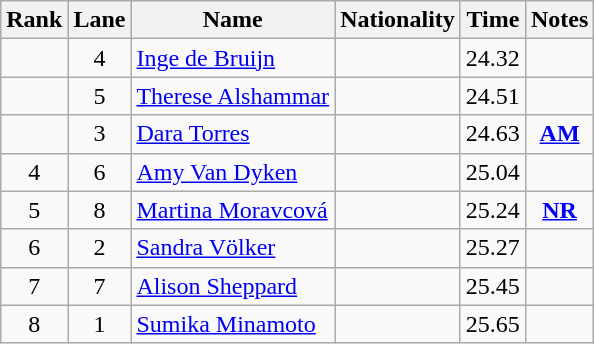<table class="wikitable sortable" style="text-align:center">
<tr>
<th>Rank</th>
<th>Lane</th>
<th>Name</th>
<th>Nationality</th>
<th>Time</th>
<th>Notes</th>
</tr>
<tr>
<td></td>
<td>4</td>
<td align=left><a href='#'>Inge de Bruijn</a></td>
<td align=left></td>
<td>24.32</td>
<td></td>
</tr>
<tr>
<td></td>
<td>5</td>
<td align=left><a href='#'>Therese Alshammar</a></td>
<td align=left></td>
<td>24.51</td>
<td></td>
</tr>
<tr>
<td></td>
<td>3</td>
<td align=left><a href='#'>Dara Torres</a></td>
<td align=left></td>
<td>24.63</td>
<td><strong><a href='#'>AM</a></strong></td>
</tr>
<tr>
<td>4</td>
<td>6</td>
<td align=left><a href='#'>Amy Van Dyken</a></td>
<td align=left></td>
<td>25.04</td>
<td></td>
</tr>
<tr>
<td>5</td>
<td>8</td>
<td align=left><a href='#'>Martina Moravcová</a></td>
<td align=left></td>
<td>25.24</td>
<td><strong><a href='#'>NR</a></strong></td>
</tr>
<tr>
<td>6</td>
<td>2</td>
<td align=left><a href='#'>Sandra Völker</a></td>
<td align=left></td>
<td>25.27</td>
<td></td>
</tr>
<tr>
<td>7</td>
<td>7</td>
<td align=left><a href='#'>Alison Sheppard</a></td>
<td align=left></td>
<td>25.45</td>
<td></td>
</tr>
<tr>
<td>8</td>
<td>1</td>
<td align=left><a href='#'>Sumika Minamoto</a></td>
<td align=left></td>
<td>25.65</td>
<td></td>
</tr>
</table>
